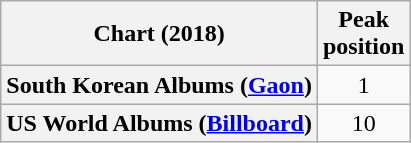<table class="wikitable sortable plainrowheaders" style="text-align:center">
<tr>
<th scope="col">Chart (2018)</th>
<th scope="col">Peak<br> position</th>
</tr>
<tr>
<th scope="row">South Korean Albums (<a href='#'>Gaon</a>)</th>
<td>1</td>
</tr>
<tr>
<th scope="row">US World Albums (<a href='#'>Billboard</a>)</th>
<td align="center">10</td>
</tr>
</table>
